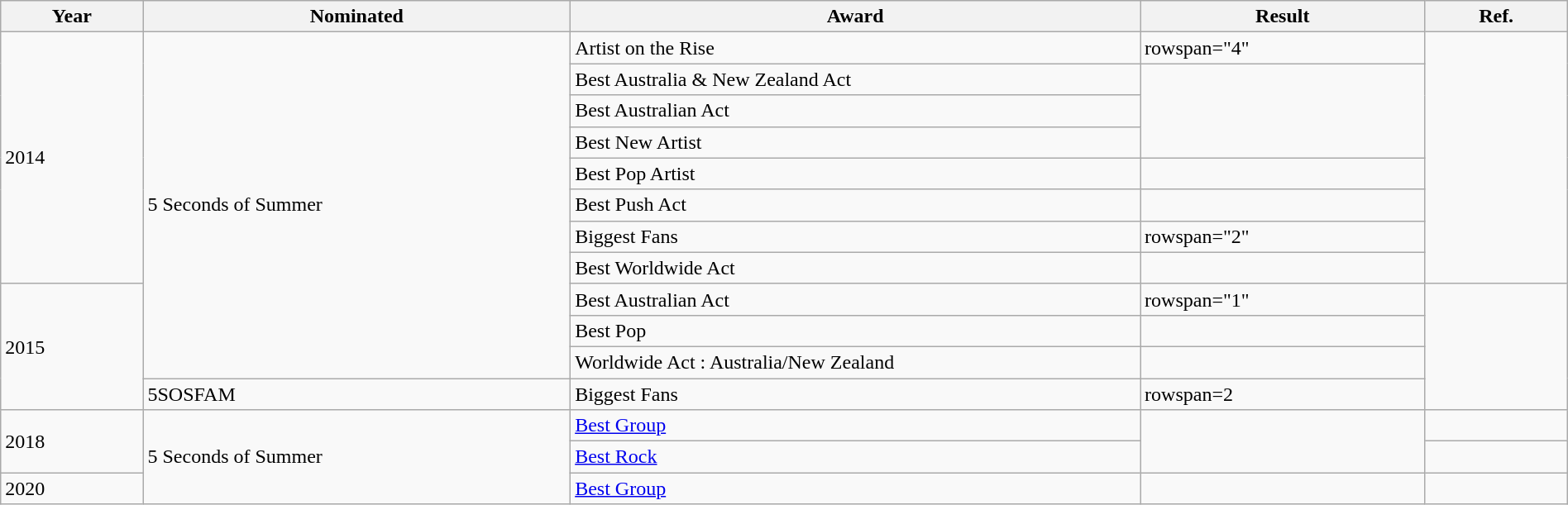<table class="wikitable" style="width:100%;">
<tr>
<th width=5%>Year</th>
<th style="width:15%;">Nominated</th>
<th style="width:20%;">Award</th>
<th style="width:10%;">Result</th>
<th style="width:5%;">Ref.</th>
</tr>
<tr>
<td rowspan="8">2014</td>
<td rowspan="11">5 Seconds of Summer</td>
<td>Artist on the Rise</td>
<td>rowspan="4" </td>
<td rowspan="8"></td>
</tr>
<tr>
<td>Best Australia & New Zealand Act</td>
</tr>
<tr>
<td>Best Australian Act</td>
</tr>
<tr>
<td>Best New Artist</td>
</tr>
<tr>
<td>Best Pop Artist</td>
<td></td>
</tr>
<tr>
<td>Best Push Act</td>
<td></td>
</tr>
<tr>
<td>Biggest Fans</td>
<td>rowspan="2" </td>
</tr>
<tr>
<td>Best Worldwide Act</td>
</tr>
<tr>
<td rowspan="4">2015</td>
<td>Best Australian Act</td>
<td>rowspan="1" </td>
<td rowspan="4"></td>
</tr>
<tr>
<td>Best Pop</td>
<td></td>
</tr>
<tr>
<td>Worldwide Act : Australia/New Zealand</td>
<td></td>
</tr>
<tr>
<td>5SOSFAM</td>
<td>Biggest Fans</td>
<td>rowspan=2 </td>
</tr>
<tr>
<td rowspan="2">2018</td>
<td rowspan="3">5 Seconds of Summer</td>
<td><a href='#'>Best Group</a></td>
<td rowspan="2"></td>
</tr>
<tr>
<td><a href='#'>Best Rock</a></td>
<td></td>
</tr>
<tr>
<td>2020</td>
<td><a href='#'>Best Group</a></td>
<td></td>
<td></td>
</tr>
</table>
